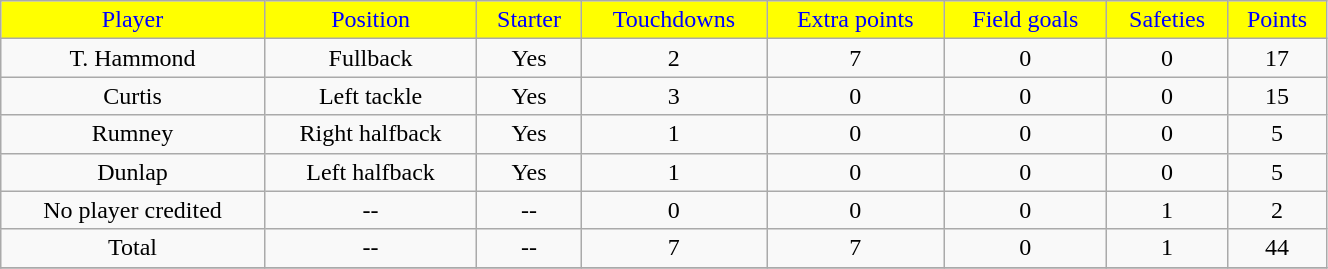<table class="wikitable" width="70%">
<tr align="center"  style="background:yellow;color:blue;">
<td>Player</td>
<td>Position</td>
<td>Starter</td>
<td>Touchdowns</td>
<td>Extra points</td>
<td>Field goals</td>
<td>Safeties</td>
<td>Points</td>
</tr>
<tr align="center" bgcolor="">
<td>T. Hammond</td>
<td>Fullback</td>
<td>Yes</td>
<td>2</td>
<td>7</td>
<td>0</td>
<td>0</td>
<td>17</td>
</tr>
<tr align="center" bgcolor="">
<td>Curtis</td>
<td>Left tackle</td>
<td>Yes</td>
<td>3</td>
<td>0</td>
<td>0</td>
<td>0</td>
<td>15</td>
</tr>
<tr align="center" bgcolor="">
<td>Rumney</td>
<td>Right halfback</td>
<td>Yes</td>
<td>1</td>
<td>0</td>
<td>0</td>
<td>0</td>
<td>5</td>
</tr>
<tr align="center" bgcolor="">
<td>Dunlap</td>
<td>Left halfback</td>
<td>Yes</td>
<td>1</td>
<td>0</td>
<td>0</td>
<td>0</td>
<td>5</td>
</tr>
<tr align="center" bgcolor="">
<td>No player credited</td>
<td>--</td>
<td>--</td>
<td>0</td>
<td>0</td>
<td>0</td>
<td>1</td>
<td>2</td>
</tr>
<tr align="center" bgcolor="">
<td>Total</td>
<td>--</td>
<td>--</td>
<td>7</td>
<td>7</td>
<td>0</td>
<td>1</td>
<td>44</td>
</tr>
<tr align="center" bgcolor="">
</tr>
</table>
